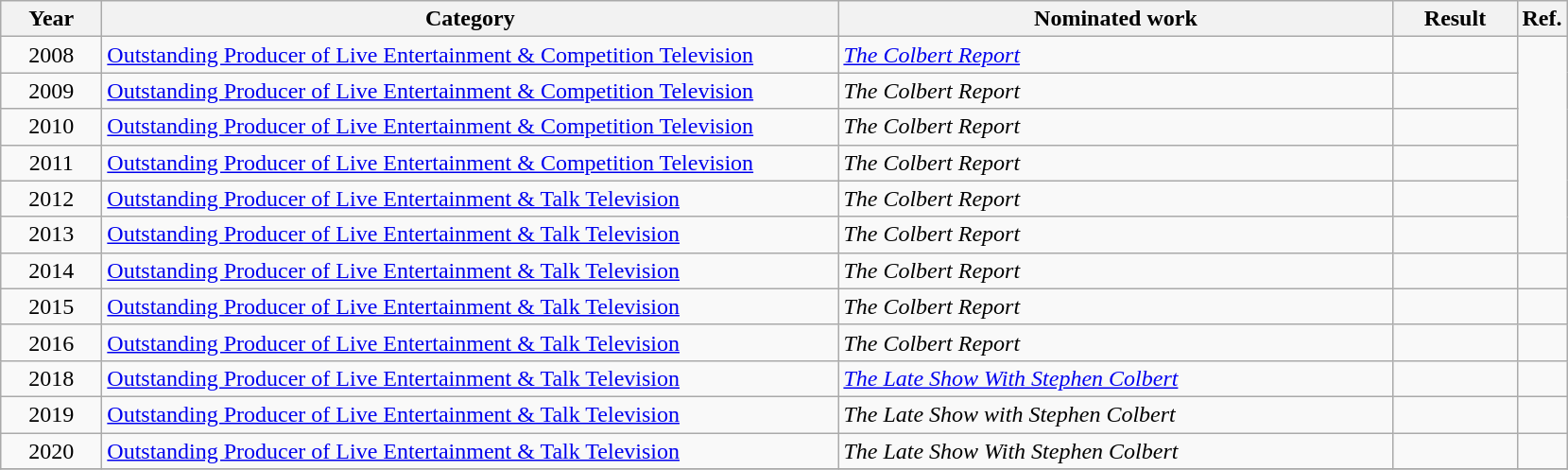<table class=wikitable>
<tr>
<th scope="col" style="width:4em;">Year</th>
<th scope="col" style="width:32em;">Category</th>
<th scope="col" style="width:24em;">Nominated work</th>
<th scope="col" style="width:5em;">Result</th>
<th>Ref.</th>
</tr>
<tr>
<td style="text-align:center;">2008</td>
<td><a href='#'>Outstanding Producer of Live Entertainment & Competition Television</a></td>
<td><em><a href='#'>The Colbert Report</a></em></td>
<td></td>
</tr>
<tr>
<td style="text-align:center;">2009</td>
<td><a href='#'>Outstanding Producer of Live Entertainment & Competition Television</a></td>
<td><em>The Colbert Report</em></td>
<td></td>
</tr>
<tr>
<td style="text-align:center;">2010</td>
<td><a href='#'>Outstanding Producer of Live Entertainment & Competition Television</a></td>
<td><em>The Colbert Report</em></td>
<td></td>
</tr>
<tr>
<td style="text-align:center;">2011</td>
<td><a href='#'>Outstanding Producer of Live Entertainment & Competition Television</a></td>
<td><em>The Colbert Report</em></td>
<td></td>
</tr>
<tr>
<td style="text-align:center;">2012</td>
<td><a href='#'>Outstanding Producer of Live Entertainment & Talk Television</a></td>
<td><em>The Colbert Report</em></td>
<td></td>
</tr>
<tr>
<td style="text-align:center;">2013</td>
<td><a href='#'>Outstanding Producer of Live Entertainment & Talk Television</a></td>
<td><em>The Colbert Report</em></td>
<td></td>
</tr>
<tr>
<td style="text-align:center;">2014</td>
<td><a href='#'>Outstanding Producer of Live Entertainment & Talk Television</a></td>
<td><em>The Colbert Report</em></td>
<td></td>
<td></td>
</tr>
<tr>
<td style="text-align:center;">2015</td>
<td><a href='#'>Outstanding Producer of Live Entertainment & Talk Television</a></td>
<td><em>The Colbert Report</em></td>
<td></td>
<td></td>
</tr>
<tr>
<td style="text-align:center;">2016</td>
<td><a href='#'>Outstanding Producer of Live Entertainment & Talk Television</a></td>
<td><em>The Colbert Report</em></td>
<td></td>
<td></td>
</tr>
<tr>
<td style="text-align:center;">2018</td>
<td><a href='#'>Outstanding Producer of Live Entertainment & Talk Television</a></td>
<td><em><a href='#'>The Late Show With Stephen Colbert</a></em></td>
<td></td>
<td></td>
</tr>
<tr>
<td style="text-align:center;">2019</td>
<td><a href='#'>Outstanding Producer of Live Entertainment & Talk Television</a></td>
<td><em>The Late Show with Stephen Colbert</em></td>
<td></td>
<td></td>
</tr>
<tr>
<td style="text-align:center;">2020</td>
<td><a href='#'>Outstanding Producer of Live Entertainment & Talk Television</a></td>
<td><em>The Late Show With Stephen Colbert</em></td>
<td></td>
<td></td>
</tr>
<tr>
</tr>
</table>
